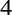<table cellpadding="5">
<tr>
<td valign="top" width=25em></td>
<td valign="top" width=25em></td>
<td valign="top" width=25em></td>
</tr>
<tr>
<td valign="top" width=25em></td>
<td valign="top" width=25em></td>
<td valign="top" width=25em></td>
</tr>
<tr>
<td valign="top" width=25em></td>
<td valign="top" width=25em></td>
<td valign="top" width=25em></td>
</tr>
<tr>
<td valign="top" width=25em></td>
<td valign="top" width=25em></td>
<td valign="top" width=25em></td>
</tr>
<tr>
<td valign="top" width=25em></td>
<td valign="top" width=25em></td>
<td valign="top" width=25em></td>
</tr>
<tr>
<td valign="top" width=25em></td>
<td valign="top" width=25em></td>
<td valign="top" width=25em></td>
</tr>
<tr>
<td valign="top" width=25em></td>
<td valign="top" width=25em>4</td>
<td valign="top" width=25em></td>
</tr>
<tr>
<td valign="top" width=25em></td>
<td valign="top" width=25em></td>
<td valign="top" width=25em></td>
</tr>
<tr>
<td valign="top" width=25em></td>
<td valign="top" width=25em></td>
<td valign="top" width=25em></td>
</tr>
<tr>
<td valign="top" width=25em></td>
<td valign="top" width=25em></td>
<td valign="top" width=25em></td>
</tr>
<tr>
<td valign="top" width=25em></td>
<td valign="top" width=25em></td>
</tr>
</table>
